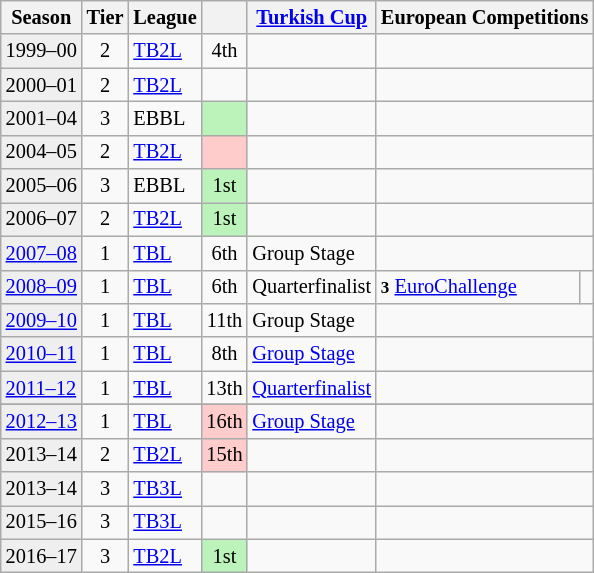<table class="wikitable" style="font-size:85%">
<tr>
<th>Season</th>
<th>Tier</th>
<th>League</th>
<th></th>
<th><a href='#'>Turkish Cup</a></th>
<th colspan=2>European Competitions</th>
</tr>
<tr>
<td style="background:#efefef;">1999–00</td>
<td align="center">2</td>
<td><a href='#'>TB2L</a></td>
<td align="center">4th</td>
<td></td>
<td colspan=2></td>
</tr>
<tr>
<td style="background:#efefef;">2000–01</td>
<td align="center">2</td>
<td><a href='#'>TB2L</a></td>
<td align="center"></td>
<td></td>
<td colspan=2></td>
</tr>
<tr>
<td style="background:#efefef;">2001–04</td>
<td align="center">3</td>
<td>EBBL</td>
<td style="background:#BBF3BB;" align="center"></td>
<td></td>
<td colspan=2></td>
</tr>
<tr>
<td style="background:#efefef;">2004–05</td>
<td align="center">2</td>
<td><a href='#'>TB2L</a></td>
<td align="center" style="background:#FFCCCC"></td>
<td></td>
<td colspan=2></td>
</tr>
<tr>
<td style="background:#efefef;">2005–06</td>
<td align="center">3</td>
<td>EBBL</td>
<td style="background:#BBF3BB;" align="center">1st</td>
<td></td>
<td colspan=2></td>
</tr>
<tr>
<td style="background:#efefef;">2006–07</td>
<td align="center">2</td>
<td><a href='#'>TB2L</a></td>
<td style="background:#BBF3BB;" align="center">1st</td>
<td></td>
<td colspan=2></td>
</tr>
<tr>
<td style="background:#efefef;"><a href='#'>2007–08</a></td>
<td align="center">1</td>
<td><a href='#'>TBL</a></td>
<td align="center">6th</td>
<td>Group Stage</td>
<td colspan=2></td>
</tr>
<tr>
<td style="background:#efefef;"><a href='#'>2008–09</a></td>
<td align="center">1</td>
<td><a href='#'>TBL</a></td>
<td align="center">6th</td>
<td>Quarterfinalist</td>
<td><small><strong>3</strong></small> <a href='#'>EuroChallenge</a></td>
<td style="text-align:center;"></td>
</tr>
<tr>
<td style="background:#efefef;"><a href='#'>2009–10</a></td>
<td align="center">1</td>
<td><a href='#'>TBL</a></td>
<td align="center">11th</td>
<td>Group Stage</td>
<td colspan=2></td>
</tr>
<tr>
<td style="background:#efefef;"><a href='#'>2010–11</a></td>
<td align="center">1</td>
<td><a href='#'>TBL</a></td>
<td align="center">8th</td>
<td><a href='#'>Group Stage</a></td>
<td colspan=2></td>
</tr>
<tr>
<td style="background:#efefef;"><a href='#'>2011–12</a></td>
<td align="center">1</td>
<td><a href='#'>TBL</a></td>
<td align="center">13th</td>
<td><a href='#'>Quarterfinalist</a></td>
<td colspan=2></td>
</tr>
<tr>
</tr>
<tr>
<td style="background:#efefef;"><a href='#'>2012–13</a></td>
<td align="center">1</td>
<td><a href='#'>TBL</a></td>
<td style="background:#FFCCCC" align="center">16th</td>
<td><a href='#'>Group Stage</a></td>
<td colspan=2></td>
</tr>
<tr>
<td style="background:#efefef;">2013–14</td>
<td align="center">2</td>
<td><a href='#'>TB2L</a></td>
<td style="background:#FFCCCC" align="center">15th</td>
<td></td>
<td colspan=2></td>
</tr>
<tr>
<td style="background:#efefef;">2013–14</td>
<td align="center">3</td>
<td><a href='#'>TB3L</a></td>
<td></td>
<td></td>
<td colspan=2></td>
</tr>
<tr>
<td style="background:#efefef;">2015–16</td>
<td align="center">3</td>
<td><a href='#'>TB3L</a></td>
<td align="center"></td>
<td></td>
<td colspan=2></td>
</tr>
<tr>
<td style="background:#efefef;">2016–17</td>
<td align="center">3</td>
<td><a href='#'>TB2L</a></td>
<td style="background:#BBF3BB; text-align:center;">1st</td>
<td></td>
<td colspan=2></td>
</tr>
</table>
